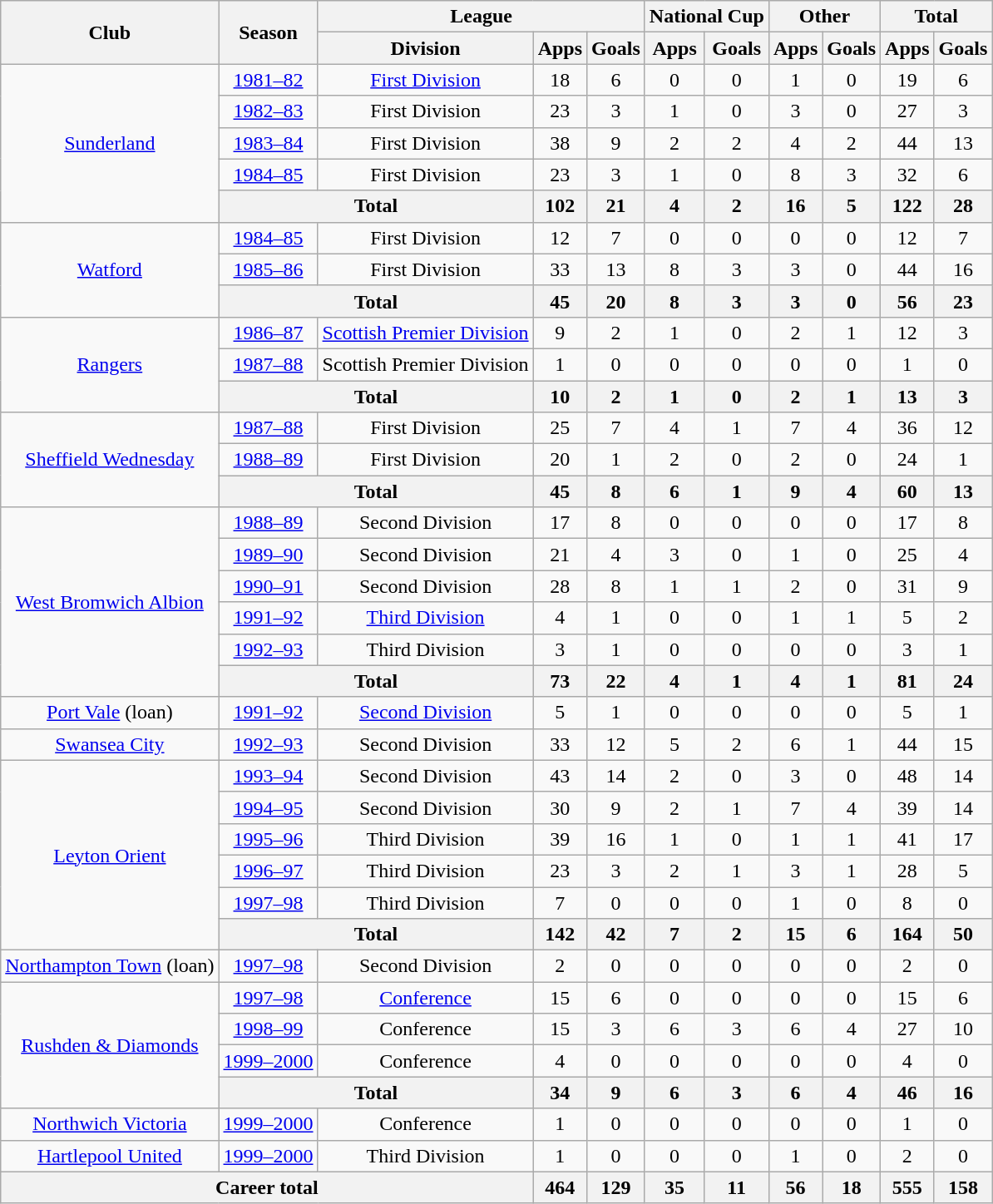<table class="wikitable" style="text-align: center;">
<tr>
<th rowspan="2">Club</th>
<th rowspan="2">Season</th>
<th colspan="3">League</th>
<th colspan="2">National Cup</th>
<th colspan="2">Other</th>
<th colspan="2">Total</th>
</tr>
<tr>
<th>Division</th>
<th>Apps</th>
<th>Goals</th>
<th>Apps</th>
<th>Goals</th>
<th>Apps</th>
<th>Goals</th>
<th>Apps</th>
<th>Goals</th>
</tr>
<tr>
<td rowspan="5"><a href='#'>Sunderland</a></td>
<td><a href='#'>1981–82</a></td>
<td><a href='#'>First Division</a></td>
<td>18</td>
<td>6</td>
<td>0</td>
<td>0</td>
<td>1</td>
<td>0</td>
<td>19</td>
<td>6</td>
</tr>
<tr>
<td><a href='#'>1982–83</a></td>
<td>First Division</td>
<td>23</td>
<td>3</td>
<td>1</td>
<td>0</td>
<td>3</td>
<td>0</td>
<td>27</td>
<td>3</td>
</tr>
<tr>
<td><a href='#'>1983–84</a></td>
<td>First Division</td>
<td>38</td>
<td>9</td>
<td>2</td>
<td>2</td>
<td>4</td>
<td>2</td>
<td>44</td>
<td>13</td>
</tr>
<tr>
<td><a href='#'>1984–85</a></td>
<td>First Division</td>
<td>23</td>
<td>3</td>
<td>1</td>
<td>0</td>
<td>8</td>
<td>3</td>
<td>32</td>
<td>6</td>
</tr>
<tr>
<th colspan="2">Total</th>
<th>102</th>
<th>21</th>
<th>4</th>
<th>2</th>
<th>16</th>
<th>5</th>
<th>122</th>
<th>28</th>
</tr>
<tr>
<td rowspan="3"><a href='#'>Watford</a></td>
<td><a href='#'>1984–85</a></td>
<td>First Division</td>
<td>12</td>
<td>7</td>
<td>0</td>
<td>0</td>
<td>0</td>
<td>0</td>
<td>12</td>
<td>7</td>
</tr>
<tr>
<td><a href='#'>1985–86</a></td>
<td>First Division</td>
<td>33</td>
<td>13</td>
<td>8</td>
<td>3</td>
<td>3</td>
<td>0</td>
<td>44</td>
<td>16</td>
</tr>
<tr>
<th colspan="2">Total</th>
<th>45</th>
<th>20</th>
<th>8</th>
<th>3</th>
<th>3</th>
<th>0</th>
<th>56</th>
<th>23</th>
</tr>
<tr>
<td rowspan="3"><a href='#'>Rangers</a></td>
<td><a href='#'>1986–87</a></td>
<td><a href='#'>Scottish Premier Division</a></td>
<td>9</td>
<td>2</td>
<td>1</td>
<td>0</td>
<td>2</td>
<td>1</td>
<td>12</td>
<td>3</td>
</tr>
<tr>
<td><a href='#'>1987–88</a></td>
<td>Scottish Premier Division</td>
<td>1</td>
<td>0</td>
<td>0</td>
<td>0</td>
<td>0</td>
<td>0</td>
<td>1</td>
<td>0</td>
</tr>
<tr>
<th colspan="2">Total</th>
<th>10</th>
<th>2</th>
<th>1</th>
<th>0</th>
<th>2</th>
<th>1</th>
<th>13</th>
<th>3</th>
</tr>
<tr>
<td rowspan="3"><a href='#'>Sheffield Wednesday</a></td>
<td><a href='#'>1987–88</a></td>
<td>First Division</td>
<td>25</td>
<td>7</td>
<td>4</td>
<td>1</td>
<td>7</td>
<td>4</td>
<td>36</td>
<td>12</td>
</tr>
<tr>
<td><a href='#'>1988–89</a></td>
<td>First Division</td>
<td>20</td>
<td>1</td>
<td>2</td>
<td>0</td>
<td>2</td>
<td>0</td>
<td>24</td>
<td>1</td>
</tr>
<tr>
<th colspan="2">Total</th>
<th>45</th>
<th>8</th>
<th>6</th>
<th>1</th>
<th>9</th>
<th>4</th>
<th>60</th>
<th>13</th>
</tr>
<tr>
<td rowspan="6"><a href='#'>West Bromwich Albion</a></td>
<td><a href='#'>1988–89</a></td>
<td>Second Division</td>
<td>17</td>
<td>8</td>
<td>0</td>
<td>0</td>
<td>0</td>
<td>0</td>
<td>17</td>
<td>8</td>
</tr>
<tr>
<td><a href='#'>1989–90</a></td>
<td>Second Division</td>
<td>21</td>
<td>4</td>
<td>3</td>
<td>0</td>
<td>1</td>
<td>0</td>
<td>25</td>
<td>4</td>
</tr>
<tr>
<td><a href='#'>1990–91</a></td>
<td>Second Division</td>
<td>28</td>
<td>8</td>
<td>1</td>
<td>1</td>
<td>2</td>
<td>0</td>
<td>31</td>
<td>9</td>
</tr>
<tr>
<td><a href='#'>1991–92</a></td>
<td><a href='#'>Third Division</a></td>
<td>4</td>
<td>1</td>
<td>0</td>
<td>0</td>
<td>1</td>
<td>1</td>
<td>5</td>
<td>2</td>
</tr>
<tr>
<td><a href='#'>1992–93</a></td>
<td>Third Division</td>
<td>3</td>
<td>1</td>
<td>0</td>
<td>0</td>
<td>0</td>
<td>0</td>
<td>3</td>
<td>1</td>
</tr>
<tr>
<th colspan="2">Total</th>
<th>73</th>
<th>22</th>
<th>4</th>
<th>1</th>
<th>4</th>
<th>1</th>
<th>81</th>
<th>24</th>
</tr>
<tr>
<td><a href='#'>Port Vale</a> (loan)</td>
<td><a href='#'>1991–92</a></td>
<td><a href='#'>Second Division</a></td>
<td>5</td>
<td>1</td>
<td>0</td>
<td>0</td>
<td>0</td>
<td>0</td>
<td>5</td>
<td>1</td>
</tr>
<tr>
<td><a href='#'>Swansea City</a></td>
<td><a href='#'>1992–93</a></td>
<td>Second Division</td>
<td>33</td>
<td>12</td>
<td>5</td>
<td>2</td>
<td>6</td>
<td>1</td>
<td>44</td>
<td>15</td>
</tr>
<tr>
<td rowspan="6"><a href='#'>Leyton Orient</a></td>
<td><a href='#'>1993–94</a></td>
<td>Second Division</td>
<td>43</td>
<td>14</td>
<td>2</td>
<td>0</td>
<td>3</td>
<td>0</td>
<td>48</td>
<td>14</td>
</tr>
<tr>
<td><a href='#'>1994–95</a></td>
<td>Second Division</td>
<td>30</td>
<td>9</td>
<td>2</td>
<td>1</td>
<td>7</td>
<td>4</td>
<td>39</td>
<td>14</td>
</tr>
<tr>
<td><a href='#'>1995–96</a></td>
<td>Third Division</td>
<td>39</td>
<td>16</td>
<td>1</td>
<td>0</td>
<td>1</td>
<td>1</td>
<td>41</td>
<td>17</td>
</tr>
<tr>
<td><a href='#'>1996–97</a></td>
<td>Third Division</td>
<td>23</td>
<td>3</td>
<td>2</td>
<td>1</td>
<td>3</td>
<td>1</td>
<td>28</td>
<td>5</td>
</tr>
<tr>
<td><a href='#'>1997–98</a></td>
<td>Third Division</td>
<td>7</td>
<td>0</td>
<td>0</td>
<td>0</td>
<td>1</td>
<td>0</td>
<td>8</td>
<td>0</td>
</tr>
<tr>
<th colspan="2">Total</th>
<th>142</th>
<th>42</th>
<th>7</th>
<th>2</th>
<th>15</th>
<th>6</th>
<th>164</th>
<th>50</th>
</tr>
<tr>
<td><a href='#'>Northampton Town</a> (loan)</td>
<td><a href='#'>1997–98</a></td>
<td>Second Division</td>
<td>2</td>
<td>0</td>
<td>0</td>
<td>0</td>
<td>0</td>
<td>0</td>
<td>2</td>
<td>0</td>
</tr>
<tr>
<td rowspan="4"><a href='#'>Rushden & Diamonds</a></td>
<td><a href='#'>1997–98</a></td>
<td><a href='#'>Conference</a></td>
<td>15</td>
<td>6</td>
<td>0</td>
<td>0</td>
<td>0</td>
<td>0</td>
<td>15</td>
<td>6</td>
</tr>
<tr>
<td><a href='#'>1998–99</a></td>
<td>Conference</td>
<td>15</td>
<td>3</td>
<td>6</td>
<td>3</td>
<td>6</td>
<td>4</td>
<td>27</td>
<td>10</td>
</tr>
<tr>
<td><a href='#'>1999–2000</a></td>
<td>Conference</td>
<td>4</td>
<td>0</td>
<td>0</td>
<td>0</td>
<td>0</td>
<td>0</td>
<td>4</td>
<td>0</td>
</tr>
<tr>
<th colspan="2">Total</th>
<th>34</th>
<th>9</th>
<th>6</th>
<th>3</th>
<th>6</th>
<th>4</th>
<th>46</th>
<th>16</th>
</tr>
<tr>
<td><a href='#'>Northwich Victoria</a></td>
<td><a href='#'>1999–2000</a></td>
<td>Conference</td>
<td>1</td>
<td>0</td>
<td>0</td>
<td>0</td>
<td>0</td>
<td>0</td>
<td>1</td>
<td>0</td>
</tr>
<tr>
<td><a href='#'>Hartlepool United</a></td>
<td><a href='#'>1999–2000</a></td>
<td>Third Division</td>
<td>1</td>
<td>0</td>
<td>0</td>
<td>0</td>
<td>1</td>
<td>0</td>
<td>2</td>
<td>0</td>
</tr>
<tr>
<th colspan="3">Career total</th>
<th>464</th>
<th>129</th>
<th>35</th>
<th>11</th>
<th>56</th>
<th>18</th>
<th>555</th>
<th>158</th>
</tr>
</table>
